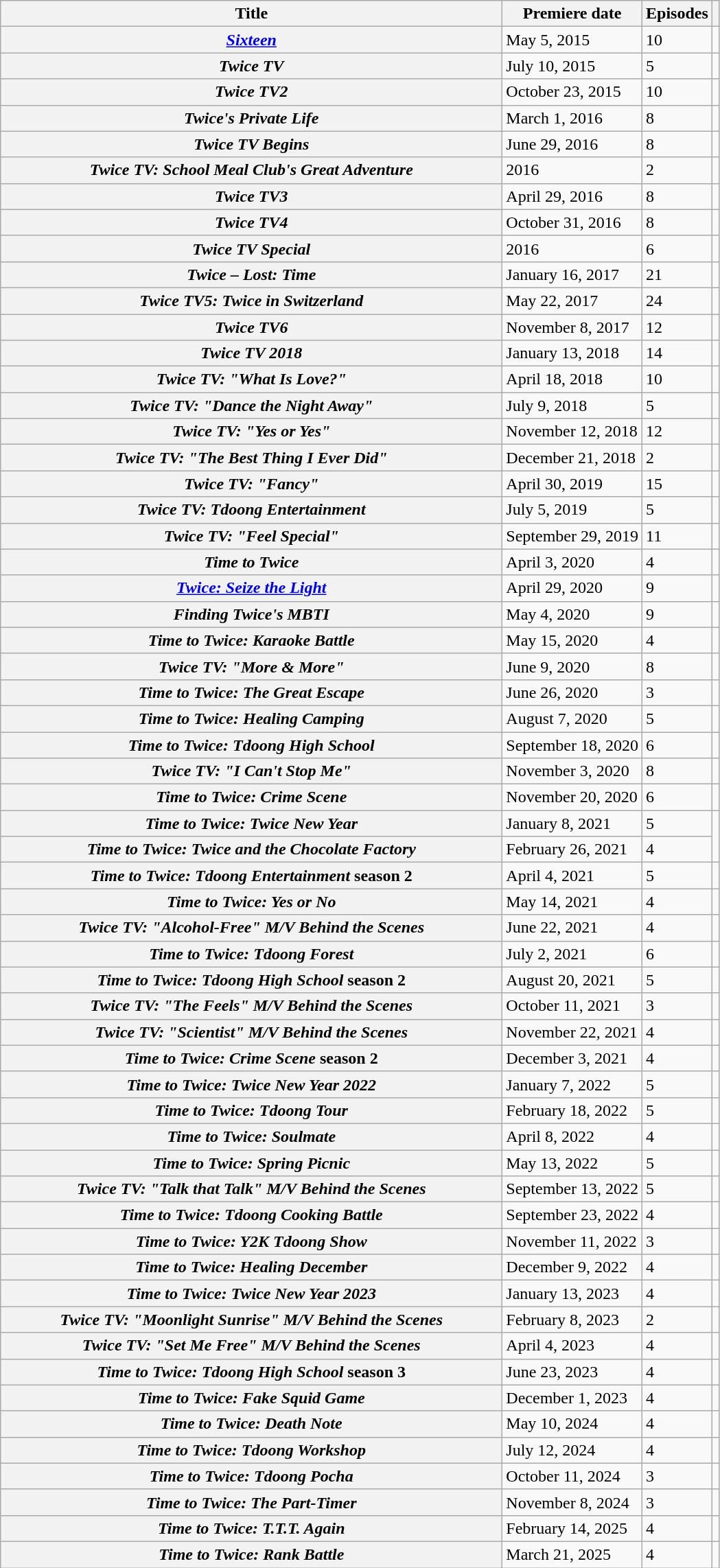<table class="wikitable plainrowheaders">
<tr>
<th style="width:30em;">Title</th>
<th>Premiere date</th>
<th>Episodes</th>
<th></th>
</tr>
<tr>
<th scope=row><em><a href='#'>Sixteen</a></em></th>
<td>May 5, 2015</td>
<td>10</td>
<td></td>
</tr>
<tr>
<th scope=row><em>Twice TV</em></th>
<td>July 10, 2015</td>
<td>5</td>
<td></td>
</tr>
<tr>
<th scope=row><em>Twice TV2</em></th>
<td>October 23, 2015</td>
<td>10</td>
<td></td>
</tr>
<tr>
<th scope=row><em>Twice's Private Life</em></th>
<td>March 1, 2016</td>
<td>8</td>
<td></td>
</tr>
<tr>
<th scope=row><em>Twice TV Begins</em></th>
<td>June 29, 2016</td>
<td>8</td>
<td></td>
</tr>
<tr>
<th scope=row><em>Twice TV: School Meal Club's Great Adventure</em></th>
<td>2016</td>
<td>2</td>
<td></td>
</tr>
<tr>
<th scope=row><em>Twice TV3</em></th>
<td>April 29, 2016</td>
<td>8</td>
<td></td>
</tr>
<tr>
<th scope=row><em>Twice TV4</em></th>
<td>October 31, 2016</td>
<td>8</td>
<td></td>
</tr>
<tr>
<th scope=row><em>Twice TV Special</em></th>
<td>2016</td>
<td>6</td>
<td></td>
</tr>
<tr>
<th scope=row><em>Twice – Lost: Time</em></th>
<td>January 16, 2017</td>
<td>21</td>
<td></td>
</tr>
<tr>
<th scope=row><em>Twice TV5: Twice in Switzerland</em></th>
<td>May 22, 2017</td>
<td>24</td>
<td></td>
</tr>
<tr>
<th scope=row><em>Twice TV6</em></th>
<td>November 8, 2017</td>
<td>12</td>
<td></td>
</tr>
<tr>
<th scope=row><em>Twice TV 2018</em></th>
<td>January 13, 2018</td>
<td>14</td>
<td></td>
</tr>
<tr>
<th scope=row><em>Twice TV: "What Is Love?"</em></th>
<td>April 18, 2018</td>
<td>10</td>
<td></td>
</tr>
<tr>
<th scope=row><em>Twice TV: "Dance the Night Away"</em></th>
<td>July 9, 2018</td>
<td>5</td>
<td></td>
</tr>
<tr>
<th scope=row><em>Twice TV: "Yes or Yes"</em></th>
<td>November 12, 2018</td>
<td>12</td>
<td></td>
</tr>
<tr>
<th scope=row><em>Twice TV: "The Best Thing I Ever Did"</em></th>
<td>December 21, 2018</td>
<td>2</td>
<td></td>
</tr>
<tr>
<th scope=row><em>Twice TV: "Fancy"</em></th>
<td>April 30, 2019</td>
<td>15</td>
<td></td>
</tr>
<tr>
<th scope=row><em>Twice TV: Tdoong Entertainment</em></th>
<td>July 5, 2019</td>
<td>5</td>
<td></td>
</tr>
<tr>
<th scope=row><em>Twice TV: "Feel Special"</em></th>
<td>September 29, 2019</td>
<td>11</td>
<td></td>
</tr>
<tr>
<th scope=row><em>Time to Twice</em></th>
<td>April 3, 2020</td>
<td>4</td>
<td></td>
</tr>
<tr>
<th scope=row><em><a href='#'>Twice: Seize the Light</a></em></th>
<td>April 29, 2020</td>
<td>9</td>
<td></td>
</tr>
<tr>
<th scope=row><em>Finding Twice's MBTI</em></th>
<td>May 4, 2020</td>
<td>9</td>
<td></td>
</tr>
<tr>
<th scope=row><em>Time to Twice: Karaoke Battle</em></th>
<td>May 15, 2020</td>
<td>4</td>
<td></td>
</tr>
<tr>
<th scope=row><em>Twice TV: "More & More"</em></th>
<td>June 9, 2020</td>
<td>8</td>
<td></td>
</tr>
<tr>
<th scope=row><em>Time to Twice: The Great Escape</em></th>
<td>June 26, 2020</td>
<td>3</td>
<td></td>
</tr>
<tr>
<th scope=row><em>Time to Twice: Healing Camping</em></th>
<td>August 7, 2020</td>
<td>5</td>
<td></td>
</tr>
<tr>
<th scope=row><em>Time to Twice: Tdoong High School</em></th>
<td>September 18, 2020</td>
<td>6</td>
<td></td>
</tr>
<tr>
<th scope=row><em>Twice TV: "I Can't Stop Me"</em></th>
<td>November 3, 2020</td>
<td>8</td>
<td></td>
</tr>
<tr>
<th scope=row><em>Time to Twice: Crime Scene</em></th>
<td>November 20, 2020</td>
<td>6</td>
<td></td>
</tr>
<tr>
<th scope=row><em>Time to Twice: Twice New Year</em></th>
<td>January 8, 2021</td>
<td>5</td>
<td rowspan=2></td>
</tr>
<tr>
<th scope=row><em>Time to Twice: Twice and the Chocolate Factory</em></th>
<td>February 26, 2021</td>
<td>4</td>
</tr>
<tr>
<th scope=row><em>Time to Twice: Tdoong Entertainment</em> season 2</th>
<td>April 4, 2021</td>
<td>5</td>
<td></td>
</tr>
<tr>
<th scope=row><em>Time to Twice: Yes or No</em></th>
<td>May 14, 2021</td>
<td>4</td>
<td></td>
</tr>
<tr>
<th scope=row><em>Twice TV: "Alcohol-Free" M/V Behind the Scenes</em></th>
<td>June 22, 2021</td>
<td>4</td>
<td></td>
</tr>
<tr>
<th scope=row><em>Time to Twice: Tdoong Forest</em></th>
<td>July 2, 2021</td>
<td>6</td>
<td></td>
</tr>
<tr>
<th scope=row><em>Time to Twice: Tdoong High School</em> season 2</th>
<td>August 20, 2021</td>
<td>5</td>
<td></td>
</tr>
<tr>
<th scope=row><em>Twice TV: "The Feels" M/V Behind the Scenes</em></th>
<td>October 11, 2021</td>
<td>3</td>
<td></td>
</tr>
<tr>
<th scope=row><em>Twice TV: "Scientist" M/V Behind the Scenes</em></th>
<td>November 22, 2021</td>
<td>4</td>
<td></td>
</tr>
<tr>
<th scope=row><em>Time to Twice: Crime Scene</em> season 2</th>
<td>December 3, 2021</td>
<td>4</td>
<td></td>
</tr>
<tr>
<th scope=row><em>Time to Twice: Twice New Year 2022</em></th>
<td>January 7, 2022</td>
<td>5</td>
<td></td>
</tr>
<tr>
<th scope=row><em>Time to Twice: Tdoong Tour</em></th>
<td>February 18, 2022</td>
<td>5</td>
<td></td>
</tr>
<tr>
<th scope=row><em>Time to Twice: Soulmate</em></th>
<td>April 8, 2022</td>
<td>4</td>
<td></td>
</tr>
<tr>
<th scope=row><em>Time to Twice: Spring Picnic</em></th>
<td>May 13, 2022</td>
<td>5</td>
<td></td>
</tr>
<tr>
<th scope=row><em>Twice TV: "Talk that Talk" M/V Behind the Scenes</em></th>
<td>September 13, 2022</td>
<td>5</td>
<td></td>
</tr>
<tr>
<th scope=row><em>Time to Twice: Tdoong Cooking Battle</em></th>
<td>September 23, 2022</td>
<td>4</td>
<td></td>
</tr>
<tr>
<th scope=row><em>Time to Twice: Y2K Tdoong Show</em></th>
<td>November 11, 2022</td>
<td>3</td>
<td></td>
</tr>
<tr>
<th scope=row><em>Time to Twice: Healing December</em></th>
<td>December 9, 2022</td>
<td>4</td>
<td></td>
</tr>
<tr>
<th scope=row><em>Time to Twice: Twice New Year 2023</em></th>
<td>January 13, 2023</td>
<td>4</td>
<td></td>
</tr>
<tr>
<th scope=row><em>Twice TV: "Moonlight Sunrise" M/V Behind the Scenes</em></th>
<td>February 8, 2023</td>
<td>2</td>
<td></td>
</tr>
<tr>
<th scope=row><em>Twice TV: "Set Me Free" M/V Behind the Scenes</em></th>
<td>April 4, 2023</td>
<td>4</td>
<td></td>
</tr>
<tr>
<th scope=row><em>Time to Twice: Tdoong High School</em> season 3</th>
<td>June 23, 2023</td>
<td>4</td>
<td></td>
</tr>
<tr>
<th scope=row><em>Time to Twice: Fake Squid Game</em></th>
<td>December 1, 2023</td>
<td>4</td>
<td></td>
</tr>
<tr>
<th scope=row><em>Time to Twice: Death Note</em></th>
<td>May 10, 2024</td>
<td>4</td>
<td></td>
</tr>
<tr>
<th scope=row><em>Time to Twice: Tdoong Workshop</em></th>
<td>July 12, 2024</td>
<td>4</td>
<td></td>
</tr>
<tr>
<th scope=row><em>Time to Twice: Tdoong Pocha</em></th>
<td>October 11, 2024</td>
<td>3</td>
<td></td>
</tr>
<tr>
<th scope=row><em>Time to Twice: The Part-Timer</em></th>
<td>November 8, 2024</td>
<td>3</td>
<td></td>
</tr>
<tr>
<th scope=row><em>Time to Twice: T.T.T. Again</em></th>
<td>February 14, 2025</td>
<td>4</td>
<td></td>
</tr>
<tr>
<th scope=row><em>Time to Twice: Rank Battle</em></th>
<td>March 21, 2025</td>
<td>4</td>
<td></td>
</tr>
</table>
